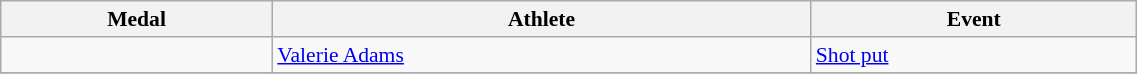<table class="wikitable" style="font-size:90%" width=60%>
<tr>
<th>Medal</th>
<th>Athlete</th>
<th>Event</th>
</tr>
<tr>
<td></td>
<td><a href='#'>Valerie Adams</a></td>
<td><a href='#'>Shot put</a></td>
</tr>
<tr>
</tr>
</table>
